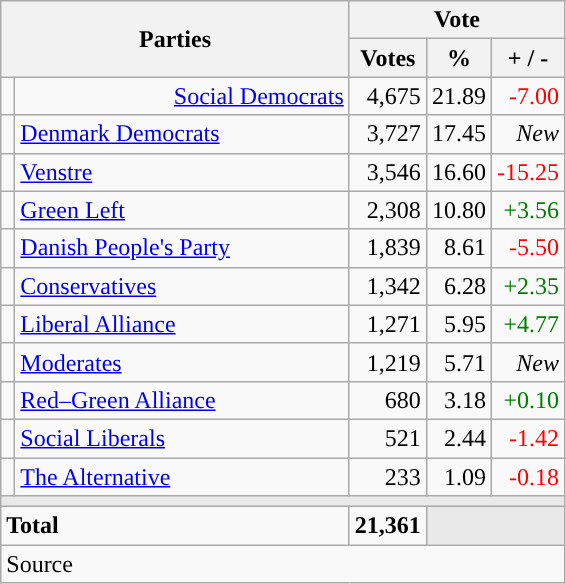<table class="wikitable" style="text-align:right;">
<tr>
<th style="text-align:centre;" rowspan="2" colspan="2" width="225">Parties</th>
<th colspan="3">Vote</th>
</tr>
<tr>
<th width="15">Votes</th>
<th width="15">%</th>
<th width="15">+ / -</th>
</tr>
<tr>
<td width=2 bgcolor=></td>
<td><a href='#'>Social Democrats</a></td>
<td>4,675</td>
<td>21.89</td>
<td style=color:red;>-7.00</td>
</tr>
<tr>
<td width=2 bgcolor=></td>
<td align=left><a href='#'>Denmark Democrats</a></td>
<td>3,727</td>
<td>17.45</td>
<td><em>New</em></td>
</tr>
<tr>
<td width=2 bgcolor=></td>
<td align=left><a href='#'>Venstre</a></td>
<td>3,546</td>
<td>16.60</td>
<td style=color:red;>-15.25</td>
</tr>
<tr>
<td width=2 bgcolor=></td>
<td align=left><a href='#'>Green Left</a></td>
<td>2,308</td>
<td>10.80</td>
<td style=color:green;>+3.56</td>
</tr>
<tr>
<td width=2 bgcolor=></td>
<td align=left><a href='#'>Danish People's Party</a></td>
<td>1,839</td>
<td>8.61</td>
<td style=color:red;>-5.50</td>
</tr>
<tr>
<td width=2 bgcolor=></td>
<td align=left><a href='#'>Conservatives</a></td>
<td>1,342</td>
<td>6.28</td>
<td style=color:green;>+2.35</td>
</tr>
<tr>
<td width=2 bgcolor=></td>
<td align=left><a href='#'>Liberal Alliance</a></td>
<td>1,271</td>
<td>5.95</td>
<td style=color:green;>+4.77</td>
</tr>
<tr>
<td width=2 bgcolor=></td>
<td align=left><a href='#'>Moderates</a></td>
<td>1,219</td>
<td>5.71</td>
<td><em>New</em></td>
</tr>
<tr>
<td width=2 bgcolor=></td>
<td align=left><a href='#'>Red–Green Alliance</a></td>
<td>680</td>
<td>3.18</td>
<td style=color:green;>+0.10</td>
</tr>
<tr>
<td width=2 bgcolor=></td>
<td align=left><a href='#'>Social Liberals</a></td>
<td>521</td>
<td>2.44</td>
<td style=color:red;>-1.42</td>
</tr>
<tr>
<td width=2 bgcolor=></td>
<td align=left><a href='#'>The Alternative</a></td>
<td>233</td>
<td>1.09</td>
<td style=color:red;>-0.18</td>
</tr>
<tr>
<td colspan="7" bgcolor="#E9E9E9"></td>
</tr>
<tr>
<td align="left" colspan="2"><strong>Total</strong></td>
<td><strong>21,361</strong></td>
<td bgcolor=#E9E9E9 colspan=2></td>
</tr>
<tr>
<td align="left" colspan="6">Source</td>
</tr>
</table>
